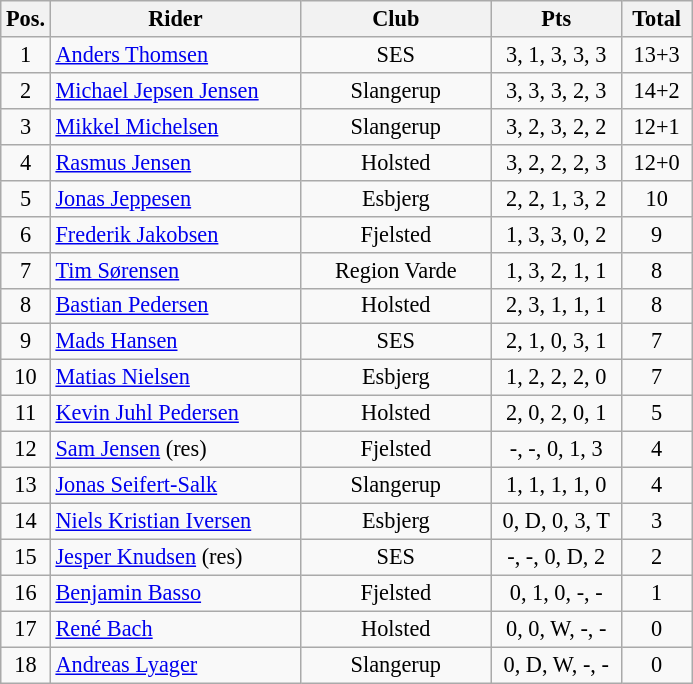<table class=wikitable style="font-size:93%;">
<tr>
<th width=25px>Pos.</th>
<th width=160px>Rider</th>
<th width=120px>Club</th>
<th width=80px>Pts</th>
<th width=40px>Total</th>
</tr>
<tr align=center>
<td>1</td>
<td align=left><a href='#'>Anders Thomsen</a></td>
<td>SES</td>
<td>3, 1, 3, 3, 3</td>
<td>13+3</td>
</tr>
<tr align=center>
<td>2</td>
<td align=left><a href='#'>Michael Jepsen Jensen</a></td>
<td>Slangerup</td>
<td>3, 3, 3, 2, 3</td>
<td>14+2</td>
</tr>
<tr align=center>
<td>3</td>
<td align=left><a href='#'>Mikkel Michelsen</a></td>
<td>Slangerup</td>
<td>3, 2, 3, 2, 2</td>
<td>12+1</td>
</tr>
<tr align=center>
<td>4</td>
<td align=left><a href='#'>Rasmus Jensen</a></td>
<td>Holsted</td>
<td>3, 2, 2, 2, 3</td>
<td>12+0</td>
</tr>
<tr align=center>
<td>5</td>
<td align=left><a href='#'>Jonas Jeppesen</a></td>
<td>Esbjerg</td>
<td>2, 2, 1, 3, 2</td>
<td>10</td>
</tr>
<tr align=center>
<td>6</td>
<td align=left><a href='#'>Frederik Jakobsen</a></td>
<td>Fjelsted</td>
<td>1, 3, 3, 0, 2</td>
<td>9</td>
</tr>
<tr align=center>
<td>7</td>
<td align=left><a href='#'>Tim Sørensen</a></td>
<td>Region Varde</td>
<td>1, 3, 2, 1, 1</td>
<td>8</td>
</tr>
<tr align=center>
<td>8</td>
<td align=left><a href='#'>Bastian Pedersen</a></td>
<td>Holsted</td>
<td>2, 3, 1, 1, 1</td>
<td>8</td>
</tr>
<tr align=center>
<td>9</td>
<td align=left><a href='#'>Mads Hansen</a></td>
<td>SES</td>
<td>2, 1, 0, 3, 1</td>
<td>7</td>
</tr>
<tr align=center>
<td>10</td>
<td align=left><a href='#'>Matias Nielsen</a></td>
<td>Esbjerg</td>
<td>1, 2, 2, 2, 0</td>
<td>7</td>
</tr>
<tr align=center>
<td>11</td>
<td align=left><a href='#'>Kevin Juhl Pedersen</a></td>
<td>Holsted</td>
<td>2, 0, 2, 0, 1</td>
<td>5</td>
</tr>
<tr align=center>
<td>12</td>
<td align=left><a href='#'>Sam Jensen</a> (res)</td>
<td>Fjelsted</td>
<td>-, -, 0, 1, 3</td>
<td>4</td>
</tr>
<tr align=center>
<td>13</td>
<td align=left><a href='#'>Jonas Seifert-Salk</a></td>
<td>Slangerup</td>
<td>1, 1, 1, 1, 0</td>
<td>4</td>
</tr>
<tr align=center>
<td>14</td>
<td align=left><a href='#'>Niels Kristian Iversen</a></td>
<td>Esbjerg</td>
<td>0, D, 0, 3, T</td>
<td>3</td>
</tr>
<tr align=center>
<td>15</td>
<td align=left><a href='#'>Jesper Knudsen</a> (res)</td>
<td>SES</td>
<td>-, -, 0, D, 2</td>
<td>2</td>
</tr>
<tr align=center>
<td>16</td>
<td align=left><a href='#'>Benjamin Basso</a></td>
<td>Fjelsted</td>
<td>0, 1, 0, -, -</td>
<td>1</td>
</tr>
<tr align=center>
<td>17</td>
<td align=left><a href='#'>René Bach</a></td>
<td>Holsted</td>
<td>0, 0, W, -, -</td>
<td>0</td>
</tr>
<tr align=center>
<td>18</td>
<td align=left><a href='#'>Andreas Lyager</a></td>
<td>Slangerup</td>
<td>0, D, W, -, -</td>
<td>0</td>
</tr>
</table>
